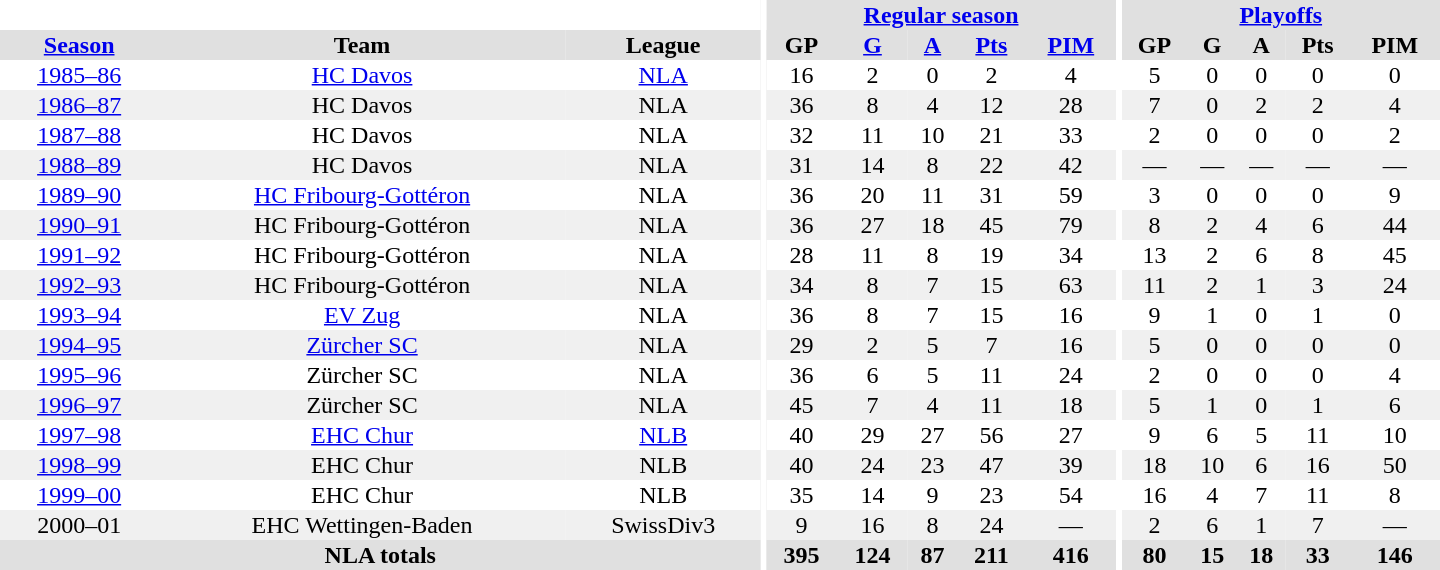<table border="0" cellpadding="1" cellspacing="0" style="text-align:center; width:60em">
<tr bgcolor="#e0e0e0">
<th colspan="3" bgcolor="#ffffff"></th>
<th rowspan="99" bgcolor="#ffffff"></th>
<th colspan="5"><a href='#'>Regular season</a></th>
<th rowspan="99" bgcolor="#ffffff"></th>
<th colspan="5"><a href='#'>Playoffs</a></th>
</tr>
<tr bgcolor="#e0e0e0">
<th><a href='#'>Season</a></th>
<th>Team</th>
<th>League</th>
<th>GP</th>
<th><a href='#'>G</a></th>
<th><a href='#'>A</a></th>
<th><a href='#'>Pts</a></th>
<th><a href='#'>PIM</a></th>
<th>GP</th>
<th>G</th>
<th>A</th>
<th>Pts</th>
<th>PIM</th>
</tr>
<tr>
<td><a href='#'>1985–86</a></td>
<td><a href='#'>HC Davos</a></td>
<td><a href='#'>NLA</a></td>
<td>16</td>
<td>2</td>
<td>0</td>
<td>2</td>
<td>4</td>
<td>5</td>
<td>0</td>
<td>0</td>
<td>0</td>
<td>0</td>
</tr>
<tr bgcolor="#f0f0f0">
<td><a href='#'>1986–87</a></td>
<td>HC Davos</td>
<td>NLA</td>
<td>36</td>
<td>8</td>
<td>4</td>
<td>12</td>
<td>28</td>
<td>7</td>
<td>0</td>
<td>2</td>
<td>2</td>
<td>4</td>
</tr>
<tr>
<td><a href='#'>1987–88</a></td>
<td>HC Davos</td>
<td>NLA</td>
<td>32</td>
<td>11</td>
<td>10</td>
<td>21</td>
<td>33</td>
<td>2</td>
<td>0</td>
<td>0</td>
<td>0</td>
<td>2</td>
</tr>
<tr bgcolor="#f0f0f0">
<td><a href='#'>1988–89</a></td>
<td>HC Davos</td>
<td>NLA</td>
<td>31</td>
<td>14</td>
<td>8</td>
<td>22</td>
<td>42</td>
<td>—</td>
<td>—</td>
<td>—</td>
<td>—</td>
<td>—</td>
</tr>
<tr>
<td><a href='#'>1989–90</a></td>
<td><a href='#'>HC Fribourg-Gottéron</a></td>
<td>NLA</td>
<td>36</td>
<td>20</td>
<td>11</td>
<td>31</td>
<td>59</td>
<td>3</td>
<td>0</td>
<td>0</td>
<td>0</td>
<td>9</td>
</tr>
<tr bgcolor="#f0f0f0">
<td><a href='#'>1990–91</a></td>
<td>HC Fribourg-Gottéron</td>
<td>NLA</td>
<td>36</td>
<td>27</td>
<td>18</td>
<td>45</td>
<td>79</td>
<td>8</td>
<td>2</td>
<td>4</td>
<td>6</td>
<td>44</td>
</tr>
<tr>
<td><a href='#'>1991–92</a></td>
<td>HC Fribourg-Gottéron</td>
<td>NLA</td>
<td>28</td>
<td>11</td>
<td>8</td>
<td>19</td>
<td>34</td>
<td>13</td>
<td>2</td>
<td>6</td>
<td>8</td>
<td>45</td>
</tr>
<tr bgcolor="#f0f0f0">
<td><a href='#'>1992–93</a></td>
<td>HC Fribourg-Gottéron</td>
<td>NLA</td>
<td>34</td>
<td>8</td>
<td>7</td>
<td>15</td>
<td>63</td>
<td>11</td>
<td>2</td>
<td>1</td>
<td>3</td>
<td>24</td>
</tr>
<tr>
<td><a href='#'>1993–94</a></td>
<td><a href='#'>EV Zug</a></td>
<td>NLA</td>
<td>36</td>
<td>8</td>
<td>7</td>
<td>15</td>
<td>16</td>
<td>9</td>
<td>1</td>
<td>0</td>
<td>1</td>
<td>0</td>
</tr>
<tr bgcolor="#f0f0f0">
<td><a href='#'>1994–95</a></td>
<td><a href='#'>Zürcher SC</a></td>
<td>NLA</td>
<td>29</td>
<td>2</td>
<td>5</td>
<td>7</td>
<td>16</td>
<td>5</td>
<td>0</td>
<td>0</td>
<td>0</td>
<td>0</td>
</tr>
<tr>
<td><a href='#'>1995–96</a></td>
<td>Zürcher SC</td>
<td>NLA</td>
<td>36</td>
<td>6</td>
<td>5</td>
<td>11</td>
<td>24</td>
<td>2</td>
<td>0</td>
<td>0</td>
<td>0</td>
<td>4</td>
</tr>
<tr bgcolor="#f0f0f0">
<td><a href='#'>1996–97</a></td>
<td>Zürcher SC</td>
<td>NLA</td>
<td>45</td>
<td>7</td>
<td>4</td>
<td>11</td>
<td>18</td>
<td>5</td>
<td>1</td>
<td>0</td>
<td>1</td>
<td>6</td>
</tr>
<tr>
<td><a href='#'>1997–98</a></td>
<td><a href='#'>EHC Chur</a></td>
<td><a href='#'>NLB</a></td>
<td>40</td>
<td>29</td>
<td>27</td>
<td>56</td>
<td>27</td>
<td>9</td>
<td>6</td>
<td>5</td>
<td>11</td>
<td>10</td>
</tr>
<tr bgcolor="#f0f0f0">
<td><a href='#'>1998–99</a></td>
<td>EHC Chur</td>
<td>NLB</td>
<td>40</td>
<td>24</td>
<td>23</td>
<td>47</td>
<td>39</td>
<td>18</td>
<td>10</td>
<td>6</td>
<td>16</td>
<td>50</td>
</tr>
<tr>
<td><a href='#'>1999–00</a></td>
<td>EHC Chur</td>
<td>NLB</td>
<td>35</td>
<td>14</td>
<td>9</td>
<td>23</td>
<td>54</td>
<td>16</td>
<td>4</td>
<td>7</td>
<td>11</td>
<td>8</td>
</tr>
<tr bgcolor="#f0f0f0">
<td>2000–01</td>
<td>EHC Wettingen-Baden</td>
<td>SwissDiv3</td>
<td>9</td>
<td>16</td>
<td>8</td>
<td>24</td>
<td>—</td>
<td>2</td>
<td>6</td>
<td>1</td>
<td>7</td>
<td>—</td>
</tr>
<tr>
</tr>
<tr ALIGN="center" bgcolor="#e0e0e0">
<th colspan="3">NLA totals</th>
<th ALIGN="center">395</th>
<th ALIGN="center">124</th>
<th ALIGN="center">87</th>
<th ALIGN="center">211</th>
<th ALIGN="center">416</th>
<th ALIGN="center">80</th>
<th ALIGN="center">15</th>
<th ALIGN="center">18</th>
<th ALIGN="center">33</th>
<th ALIGN="center">146</th>
</tr>
</table>
